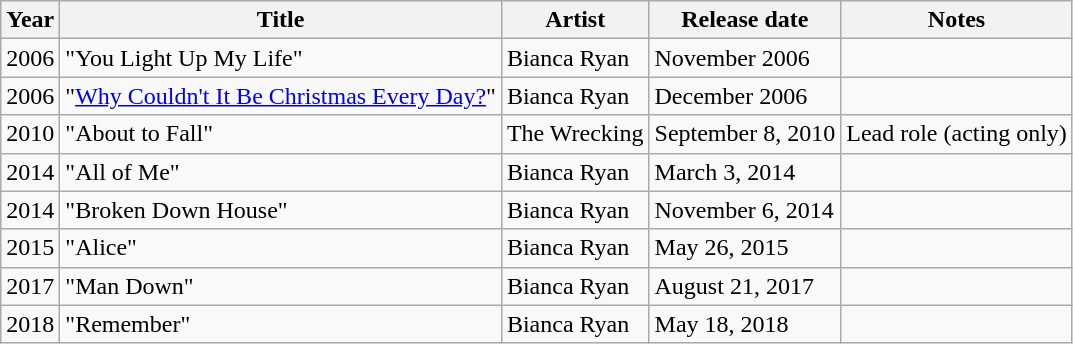<table class="wikitable sortable">
<tr>
<th>Year</th>
<th>Title</th>
<th>Artist</th>
<th>Release date</th>
<th class="unsortable">Notes</th>
</tr>
<tr>
<td>2006</td>
<td>"You Light Up My Life"</td>
<td>Bianca Ryan</td>
<td>November 2006</td>
<td></td>
</tr>
<tr>
<td>2006</td>
<td>"<a href='#'>Why Couldn't It Be Christmas Every Day?</a>"</td>
<td>Bianca Ryan</td>
<td>December 2006</td>
<td></td>
</tr>
<tr>
<td>2010</td>
<td>"About to Fall"</td>
<td>The Wrecking</td>
<td>September 8, 2010</td>
<td>Lead role (acting only)</td>
</tr>
<tr>
<td>2014</td>
<td>"All of Me"</td>
<td>Bianca Ryan</td>
<td>March 3, 2014</td>
<td></td>
</tr>
<tr>
<td>2014</td>
<td>"Broken Down House"</td>
<td>Bianca Ryan</td>
<td>November 6, 2014</td>
<td></td>
</tr>
<tr>
<td>2015</td>
<td>"Alice"</td>
<td>Bianca Ryan</td>
<td>May 26, 2015</td>
<td></td>
</tr>
<tr>
<td>2017</td>
<td>"Man Down"</td>
<td>Bianca Ryan</td>
<td>August 21, 2017</td>
<td></td>
</tr>
<tr>
<td>2018</td>
<td>"Remember"</td>
<td>Bianca Ryan</td>
<td>May 18, 2018</td>
<td></td>
</tr>
</table>
